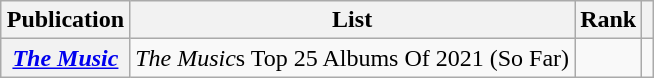<table class="wikitable mw-collapsible sortable plainrowheaders" style="margin-left: auto; margin-right: auto; border: none;">
<tr>
<th scope="col">Publication</th>
<th scope="col" class="unsortable">List</th>
<th scope="col" data-sort-type="number">Rank</th>
<th scope="col" class="unsortable"></th>
</tr>
<tr>
<th scope="row"><em><a href='#'>The Music</a></em></th>
<td><em>The Music</em>s Top 25 Albums Of 2021 (So Far)</td>
<td></td>
<td></td>
</tr>
</table>
